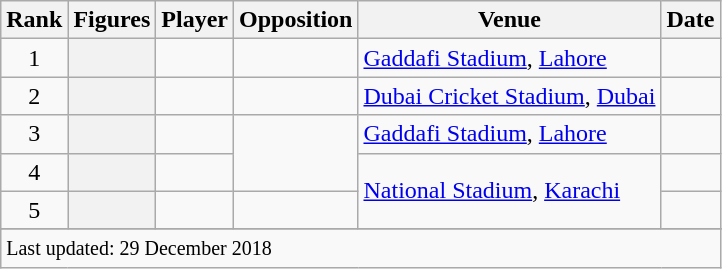<table class="wikitable plainrowheaders sortable">
<tr>
<th scope="col">Rank</th>
<th scope="col">Figures</th>
<th scope="col">Player</th>
<th scope="col">Opposition</th>
<th scope="col">Venue</th>
<th scope="col">Date</th>
</tr>
<tr>
<td align=center>1</td>
<th scope="row" style="text-align:center;"></th>
<td></td>
<td></td>
<td><a href='#'>Gaddafi Stadium</a>, <a href='#'>Lahore</a></td>
<td></td>
</tr>
<tr>
<td align=center>2</td>
<th scope="row" style="text-align:center;"></th>
<td></td>
<td></td>
<td><a href='#'>Dubai Cricket Stadium</a>, <a href='#'>Dubai</a></td>
<td></td>
</tr>
<tr>
<td align="center">3</td>
<th scope="row" style="text-align:center;"></th>
<td></td>
<td rowspan=2></td>
<td><a href='#'>Gaddafi Stadium</a>, <a href='#'>Lahore</a></td>
<td></td>
</tr>
<tr>
<td align="center">4</td>
<th scope="row" style="text-align:center;"></th>
<td></td>
<td rowspan=2><a href='#'>National Stadium</a>, <a href='#'>Karachi</a></td>
<td></td>
</tr>
<tr>
<td align="center">5</td>
<th scope="row" style="text-align:center;"></th>
<td></td>
<td></td>
<td></td>
</tr>
<tr>
</tr>
<tr class=sortbottom>
<td colspan=6><small>Last updated: 29 December 2018</small></td>
</tr>
</table>
